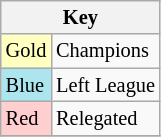<table class="wikitable" style="font-size:85%">
<tr>
<th colspan=2>Key</th>
</tr>
<tr>
<td bgcolor="#ffffbf">Gold</td>
<td>Champions</td>
</tr>
<tr>
<td bgcolor="#ace5ee">Blue</td>
<td>Left League</td>
</tr>
<tr>
<td bgcolor="#ffcfcf">Red</td>
<td>Relegated</td>
</tr>
<tr>
</tr>
</table>
